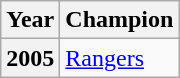<table class="wikitable">
<tr>
<th>Year</th>
<th>Champion</th>
</tr>
<tr>
<th>2005</th>
<td> <a href='#'>Rangers</a></td>
</tr>
</table>
